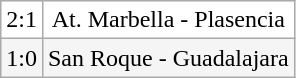<table class="wikitable">
<tr align=center bgcolor=white>
<td>2:1</td>
<td>At. Marbella - Plasencia</td>
</tr>
<tr align=center bgcolor=#F5F5F5>
<td>1:0</td>
<td>San Roque - Guadalajara</td>
</tr>
</table>
